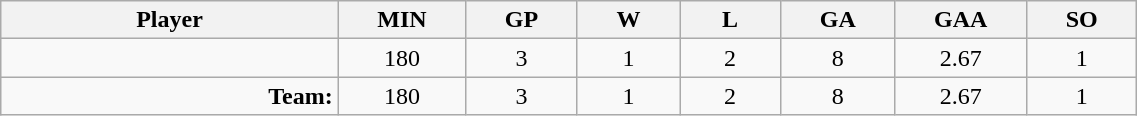<table width="60%" class="wikitable sortable">
<tr>
<th bgcolor="#DDDDFF" width="10%">Player</th>
<th width="3%" bgcolor="#DDDDFF" title="Minutes played">MIN</th>
<th width="3%" bgcolor="#DDDDFF" title="Games played in">GP</th>
<th width="3%" bgcolor="#DDDDFF" title="Wins">W</th>
<th width="3%" bgcolor="#DDDDFF"title="Losses">L</th>
<th width="3%" bgcolor="#DDDDFF" title="Goals against">GA</th>
<th width="3%" bgcolor="#DDDDFF" title="Goals against average">GAA</th>
<th width="3%" bgcolor="#DDDDFF" title="Shut-outs">SO</th>
</tr>
<tr align="center">
<td align="right"></td>
<td>180</td>
<td>3</td>
<td>1</td>
<td>2</td>
<td>8</td>
<td>2.67</td>
<td>1</td>
</tr>
<tr align="center">
<td align="right"><strong>Team:</strong></td>
<td>180</td>
<td>3</td>
<td>1</td>
<td>2</td>
<td>8</td>
<td>2.67</td>
<td>1</td>
</tr>
</table>
